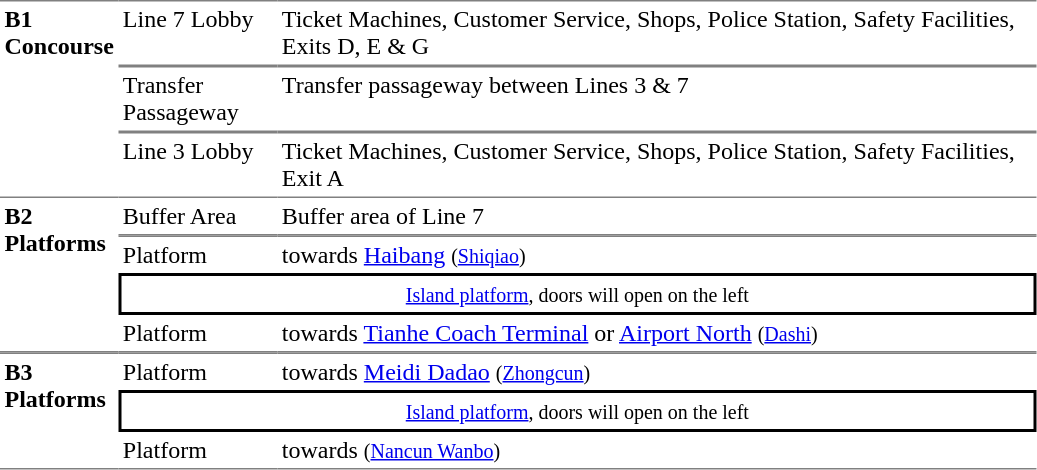<table table border=0 cellspacing=0 cellpadding=3>
<tr>
<td style="border-bottom:solid 1px gray; border-top:solid 1px gray;" valign=top width=50 rowspan=3><strong>B1<br>Concourse</strong></td>
<td style="border-bottom:solid 1px gray; border-top:solid 1px gray;" valign=top width=100>Line 7 Lobby</td>
<td style="border-bottom:solid 1px gray; border-top:solid 1px gray;" valign=top width=500>Ticket Machines, Customer Service, Shops, Police Station, Safety Facilities, Exits D, E & G</td>
</tr>
<tr>
<td style="border-bottom:solid 1px gray; border-top:solid 1px gray;" valign=top width=100>Transfer Passageway</td>
<td style="border-bottom:solid 1px gray; border-top:solid 1px gray;" valign=top width=500>Transfer passageway between Lines 3 & 7</td>
</tr>
<tr>
<td style="border-bottom:solid 1px gray; border-top:solid 1px gray;" valign=top width=100>Line 3 Lobby</td>
<td style="border-bottom:solid 1px gray; border-top:solid 1px gray;" valign=top width=500>Ticket Machines, Customer Service, Shops, Police Station, Safety Facilities, Exit A</td>
</tr>
<tr>
<td style="border-bottom:solid 1px gray;" valign=top width=50 rowspan=4><strong>B2<br>Platforms</strong></td>
<td style="border-bottom:solid 1px gray;" valign=top width=100>Buffer Area</td>
<td style="border-bottom:solid 1px gray;" valign=top width=500>Buffer area of Line 7</td>
</tr>
<tr>
<td style="border-top:solid 1px gray;">Platform </td>
<td style="border-top:solid 1px gray;">  towards <a href='#'>Haibang</a> <small>(<a href='#'>Shiqiao</a>)</small></td>
</tr>
<tr>
<td style="border-right:solid 2px black;border-left:solid 2px black;border-top:solid 2px black;border-bottom:solid 2px black;text-align:center;" colspan=2><small><a href='#'>Island platform</a>, doors will open on the left</small></td>
</tr>
<tr>
<td style="border-bottom:solid 1px gray;">Platform </td>
<td style="border-bottom:solid 1px gray;"> towards <a href='#'>Tianhe Coach Terminal</a> or <a href='#'>Airport North</a> <small>(<a href='#'>Dashi</a>)</small> </td>
</tr>
<tr>
<td style="border-bottom:solid 1px gray; border-top:solid 1px gray;" valign=top width=50 rowspan=3><strong>B3<br>Platforms</strong></td>
<td style="border-top:solid 1px gray;">Platform </td>
<td style="border-top:solid 1px gray;">  towards <a href='#'>Meidi Dadao</a> <small>(<a href='#'>Zhongcun</a>)</small></td>
</tr>
<tr>
<td style="border-top:solid 2px black;border-right:solid 2px black;border-left:solid 2px black;border-bottom:solid 2px black;text-align:center;" colspan=2><small><a href='#'>Island platform</a>, doors will open on the left</small></td>
</tr>
<tr>
<td style="border-bottom:solid 1px gray;">Platform </td>
<td style="border-bottom:solid 1px gray;"> towards  <small>(<a href='#'>Nancun Wanbo</a>)</small> </td>
</tr>
</table>
